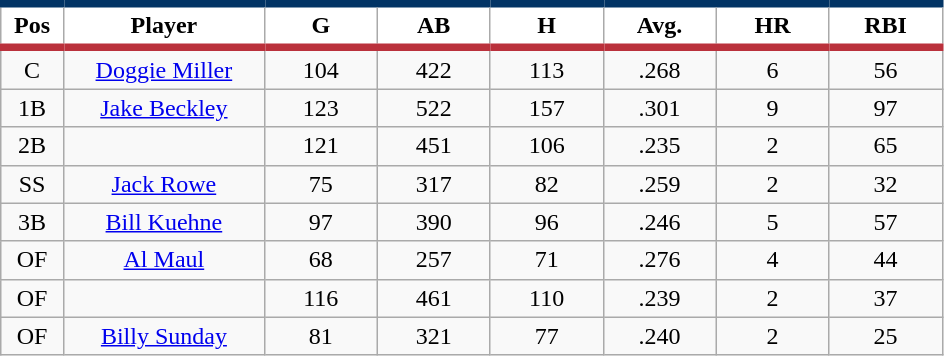<table class="wikitable sortable">
<tr>
<th style="background:#FFFFFF; border-top:#023465 5px solid; border-bottom:#ba313c 5px solid;" width="5%">Pos</th>
<th style="background:#FFFFFF; border-top:#023465 5px solid; border-bottom:#ba313c 5px solid;" width="16%">Player</th>
<th style="background:#FFFFFF; border-top:#023465 5px solid; border-bottom:#ba313c 5px solid;" width="9%">G</th>
<th style="background:#FFFFFF; border-top:#023465 5px solid; border-bottom:#ba313c 5px solid;" width="9%">AB</th>
<th style="background:#FFFFFF; border-top:#023465 5px solid; border-bottom:#ba313c 5px solid;" width="9%">H</th>
<th style="background:#FFFFFF; border-top:#023465 5px solid; border-bottom:#ba313c 5px solid;" width="9%">Avg.</th>
<th style="background:#FFFFFF; border-top:#023465 5px solid; border-bottom:#ba313c 5px solid;" width="9%">HR</th>
<th style="background:#FFFFFF; border-top:#023465 5px solid; border-bottom:#ba313c 5px solid;" width="9%">RBI</th>
</tr>
<tr align="center">
<td>C</td>
<td><a href='#'>Doggie Miller</a></td>
<td>104</td>
<td>422</td>
<td>113</td>
<td>.268</td>
<td>6</td>
<td>56</td>
</tr>
<tr align=center>
<td>1B</td>
<td><a href='#'>Jake Beckley</a></td>
<td>123</td>
<td>522</td>
<td>157</td>
<td>.301</td>
<td>9</td>
<td>97</td>
</tr>
<tr align=center>
<td>2B</td>
<td></td>
<td>121</td>
<td>451</td>
<td>106</td>
<td>.235</td>
<td>2</td>
<td>65</td>
</tr>
<tr align="center">
<td>SS</td>
<td><a href='#'>Jack Rowe</a></td>
<td>75</td>
<td>317</td>
<td>82</td>
<td>.259</td>
<td>2</td>
<td>32</td>
</tr>
<tr align=center>
<td>3B</td>
<td><a href='#'>Bill Kuehne</a></td>
<td>97</td>
<td>390</td>
<td>96</td>
<td>.246</td>
<td>5</td>
<td>57</td>
</tr>
<tr align=center>
<td>OF</td>
<td><a href='#'>Al Maul</a></td>
<td>68</td>
<td>257</td>
<td>71</td>
<td>.276</td>
<td>4</td>
<td>44</td>
</tr>
<tr align=center>
<td>OF</td>
<td></td>
<td>116</td>
<td>461</td>
<td>110</td>
<td>.239</td>
<td>2</td>
<td>37</td>
</tr>
<tr align="center">
<td>OF</td>
<td><a href='#'>Billy Sunday</a></td>
<td>81</td>
<td>321</td>
<td>77</td>
<td>.240</td>
<td>2</td>
<td>25</td>
</tr>
</table>
